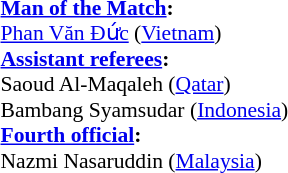<table width=50% style="font-size:90%;">
<tr>
<td><br><strong><a href='#'>Man of the Match</a>:</strong>
<br><a href='#'>Phan Văn Đức</a> (<a href='#'>Vietnam</a>)<br><strong><a href='#'>Assistant referees</a>:</strong>
<br>Saoud Al-Maqaleh (<a href='#'>Qatar</a>)
<br>Bambang Syamsudar (<a href='#'>Indonesia</a>)
<br><strong><a href='#'>Fourth official</a>:</strong>
<br>Nazmi Nasaruddin (<a href='#'>Malaysia</a>)</td>
</tr>
</table>
